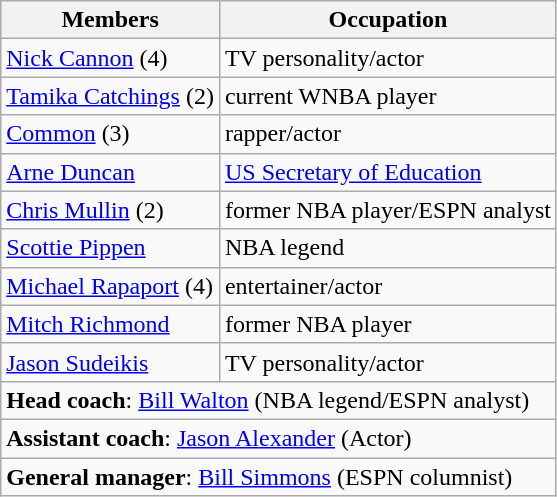<table class="wikitable">
<tr>
<th>Members</th>
<th>Occupation</th>
</tr>
<tr>
<td><a href='#'>Nick Cannon</a> (4)</td>
<td>TV personality/actor</td>
</tr>
<tr>
<td><a href='#'>Tamika Catchings</a> (2)</td>
<td>current WNBA player</td>
</tr>
<tr>
<td><a href='#'>Common</a> (3)</td>
<td>rapper/actor</td>
</tr>
<tr>
<td><a href='#'>Arne Duncan</a></td>
<td><a href='#'>US Secretary of Education</a></td>
</tr>
<tr>
<td><a href='#'>Chris Mullin</a> (2)</td>
<td>former NBA player/ESPN analyst</td>
</tr>
<tr>
<td><a href='#'>Scottie Pippen</a></td>
<td>NBA legend</td>
</tr>
<tr>
<td><a href='#'>Michael Rapaport</a> (4)</td>
<td>entertainer/actor</td>
</tr>
<tr>
<td><a href='#'>Mitch Richmond</a></td>
<td>former NBA player</td>
</tr>
<tr>
<td><a href='#'>Jason Sudeikis</a></td>
<td>TV personality/actor</td>
</tr>
<tr>
<td colspan="2"><strong>Head coach</strong>: <a href='#'>Bill Walton</a> (NBA legend/ESPN analyst)</td>
</tr>
<tr>
<td colspan="2"><strong>Assistant coach</strong>: <a href='#'>Jason Alexander</a> (Actor)</td>
</tr>
<tr>
<td colspan="2"><strong>General manager</strong>: <a href='#'>Bill Simmons</a> (ESPN columnist)</td>
</tr>
</table>
